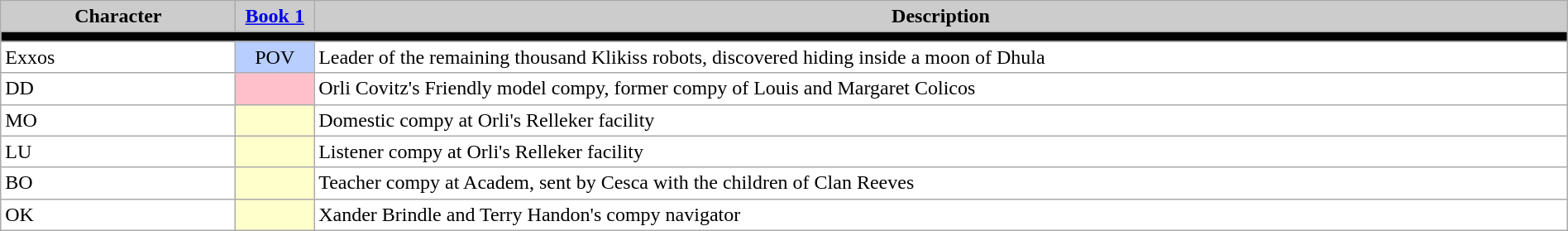<table class="wikitable" style="width:100%; margin-right:auto; background:#fff;">
<tr style="color:black">
<th style="background:#ccc; width:15%;">Character</th>
<th style="background:#ccc; width:5%;"><a href='#'>Book 1</a></th>
<th style="background:#ccc; width:80%;">Description</th>
</tr>
<tr>
<td colspan="3" style="background:#000000;"></td>
</tr>
<tr>
<td>Exxos</td>
<td style="text-align:center;background:#B7CEFF;">POV</td>
<td>Leader of the remaining thousand Klikiss robots, discovered hiding inside a moon of Dhula</td>
</tr>
<tr>
<td>DD</td>
<td style="background:pink;"></td>
<td>Orli Covitz's Friendly model compy, former compy of Louis and Margaret Colicos</td>
</tr>
<tr>
<td>MO</td>
<td style="background:#ffc;"></td>
<td>Domestic compy at Orli's Relleker facility</td>
</tr>
<tr>
<td>LU</td>
<td style="background:#ffc;"></td>
<td>Listener compy at Orli's Relleker facility</td>
</tr>
<tr>
<td>BO</td>
<td style="background:#ffc;"></td>
<td>Teacher compy at Academ, sent by Cesca with the children of Clan Reeves</td>
</tr>
<tr>
<td>OK</td>
<td style="background:#ffc;"></td>
<td>Xander Brindle and Terry Handon's compy navigator</td>
</tr>
</table>
